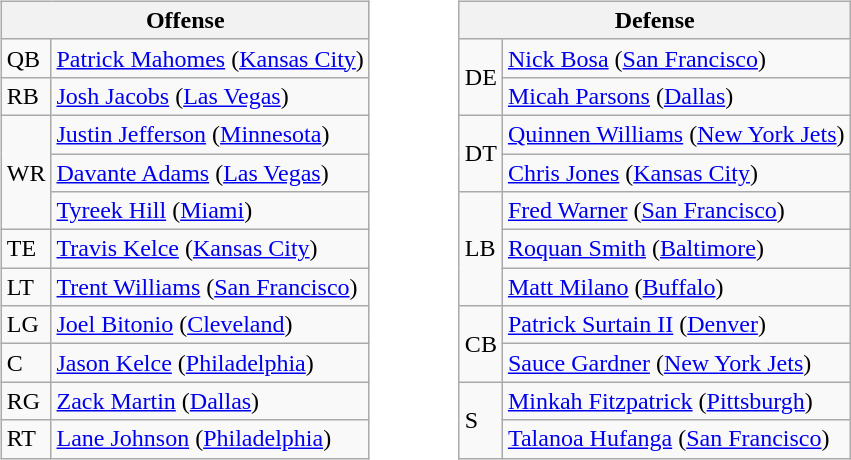<table border=0>
<tr valign="top">
<td><br><table class="wikitable">
<tr>
<th colspan="2">Offense</th>
</tr>
<tr>
<td>QB</td>
<td><a href='#'>Patrick Mahomes</a> (<a href='#'>Kansas City</a>)</td>
</tr>
<tr>
<td>RB</td>
<td><a href='#'>Josh Jacobs</a> (<a href='#'>Las Vegas</a>)</td>
</tr>
<tr>
<td rowspan=3>WR</td>
<td><a href='#'>Justin Jefferson</a> (<a href='#'>Minnesota</a>)</td>
</tr>
<tr>
<td><a href='#'>Davante Adams</a> (<a href='#'>Las Vegas</a>)</td>
</tr>
<tr>
<td><a href='#'>Tyreek Hill</a> (<a href='#'>Miami</a>)</td>
</tr>
<tr>
<td>TE</td>
<td><a href='#'>Travis Kelce</a> (<a href='#'>Kansas City</a>)</td>
</tr>
<tr>
<td>LT</td>
<td><a href='#'>Trent Williams</a> (<a href='#'>San Francisco</a>)</td>
</tr>
<tr>
<td>LG</td>
<td><a href='#'>Joel Bitonio</a> (<a href='#'>Cleveland</a>)</td>
</tr>
<tr>
<td>C</td>
<td><a href='#'>Jason Kelce</a> (<a href='#'>Philadelphia</a>)</td>
</tr>
<tr>
<td>RG</td>
<td><a href='#'>Zack Martin</a> (<a href='#'>Dallas</a>)</td>
</tr>
<tr>
<td>RT</td>
<td><a href='#'>Lane Johnson</a> (<a href='#'>Philadelphia</a>)</td>
</tr>
</table>
</td>
<td style="padding-left:40px;"><br><table class="wikitable">
<tr>
<th colspan="2">Defense</th>
</tr>
<tr>
<td rowspan=2>DE</td>
<td><a href='#'>Nick Bosa</a> (<a href='#'>San Francisco</a>)</td>
</tr>
<tr>
<td><a href='#'>Micah Parsons</a> (<a href='#'>Dallas</a>)</td>
</tr>
<tr>
<td rowspan=2>DT</td>
<td><a href='#'>Quinnen Williams</a> (<a href='#'>New York Jets</a>)</td>
</tr>
<tr>
<td><a href='#'>Chris Jones</a> (<a href='#'>Kansas City</a>)</td>
</tr>
<tr>
<td rowspan=3>LB</td>
<td><a href='#'>Fred Warner</a> (<a href='#'>San Francisco</a>)</td>
</tr>
<tr>
<td><a href='#'>Roquan Smith</a> (<a href='#'>Baltimore</a>)</td>
</tr>
<tr>
<td><a href='#'>Matt Milano</a> (<a href='#'>Buffalo</a>)</td>
</tr>
<tr>
<td rowspan=2>CB</td>
<td><a href='#'>Patrick Surtain II</a> (<a href='#'>Denver</a>)</td>
</tr>
<tr>
<td><a href='#'>Sauce Gardner</a> (<a href='#'>New York Jets</a>)</td>
</tr>
<tr>
<td rowspan=2>S</td>
<td><a href='#'>Minkah Fitzpatrick</a> (<a href='#'>Pittsburgh</a>)</td>
</tr>
<tr>
<td><a href='#'>Talanoa Hufanga</a> (<a href='#'>San Francisco</a>)</td>
</tr>
</table>
</td>
</tr>
</table>
